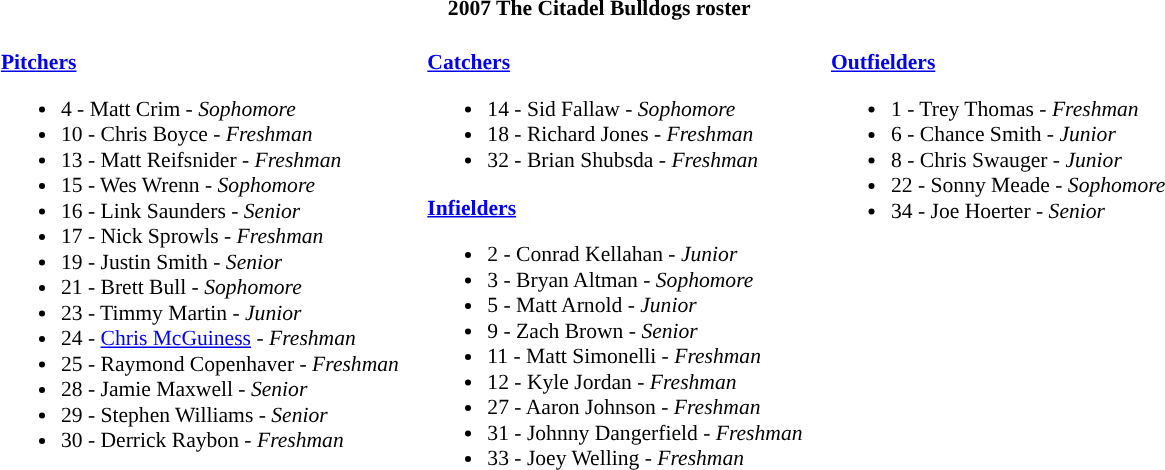<table class="toccolours" style="border-collapse:collapse; font-size:90%;">
<tr>
<th colspan="9">2007 The Citadel Bulldogs roster</th>
</tr>
<tr>
</tr>
<tr>
<td width="03"> </td>
<td valign="top"><br><strong><a href='#'>Pitchers</a></strong><ul><li>4 - Matt Crim - <em>Sophomore</em></li><li>10 - Chris Boyce - <em>Freshman</em></li><li>13 - Matt Reifsnider - <em>Freshman</em></li><li>15 - Wes Wrenn - <em>Sophomore</em></li><li>16 - Link Saunders - <em> Senior</em></li><li>17 - Nick Sprowls - <em>Freshman</em></li><li>19 - Justin Smith - <em> Senior</em></li><li>21 - Brett Bull - <em>Sophomore</em></li><li>23 - Timmy Martin - <em>Junior</em></li><li>24 - <a href='#'>Chris McGuiness</a> - <em>Freshman</em></li><li>25 - Raymond Copenhaver - <em>Freshman</em></li><li>28 - Jamie Maxwell - <em>Senior</em></li><li>29 - Stephen Williams - <em>Senior</em></li><li>30 - Derrick Raybon - <em>Freshman</em></li></ul></td>
<td width="15"> </td>
<td valign="top"><br><strong><a href='#'>Catchers</a></strong><ul><li>14 - Sid Fallaw - <em>Sophomore</em></li><li>18 - Richard Jones - <em>Freshman</em></li><li>32 - Brian Shubsda - <em> Freshman</em></li></ul><strong><a href='#'>Infielders</a></strong><ul><li>2 - Conrad Kellahan - <em>Junior</em></li><li>3 - Bryan Altman - <em> Sophomore</em></li><li>5 - Matt Arnold - <em>Junior</em></li><li>9 - Zach Brown - <em>Senior</em></li><li>11 - Matt Simonelli - <em>Freshman</em></li><li>12 - Kyle Jordan - <em>Freshman</em></li><li>27 - Aaron Johnson - <em>Freshman</em></li><li>31 - Johnny Dangerfield - <em> Freshman</em></li><li>33 - Joey Welling - <em> Freshman</em></li></ul></td>
<td width="15"> </td>
<td valign="top"><br><strong><a href='#'>Outfielders</a></strong><ul><li>1 - Trey Thomas - <em>Freshman</em></li><li>6 - Chance Smith - <em> Junior</em></li><li>8 - Chris Swauger - <em>Junior</em></li><li>22 - Sonny Meade - <em>Sophomore</em></li><li>34 - Joe Hoerter - <em>Senior</em></li></ul></td>
<td width="25"> </td>
</tr>
</table>
